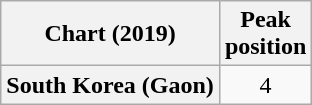<table class="wikitable plainrowheaders" style="text-align:center">
<tr>
<th scope="col">Chart (2019)</th>
<th scope="col">Peak<br>position</th>
</tr>
<tr>
<th scope="row">South Korea (Gaon)</th>
<td>4</td>
</tr>
</table>
